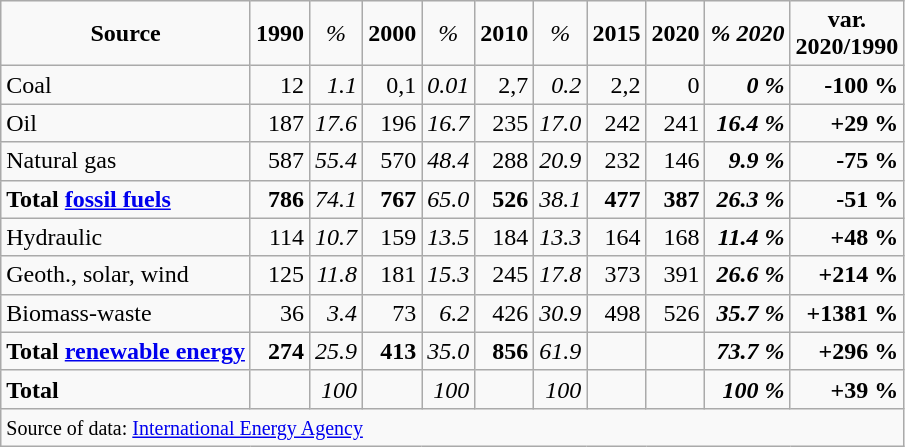<table class="wikitable">
<tr align="center">
<td><strong>Source</strong></td>
<td><strong>1990</strong></td>
<td><em>%</em></td>
<td><strong>2000</strong></td>
<td><em>%</em></td>
<td><strong>2010</strong></td>
<td><em>%</em></td>
<td><strong>2015</strong></td>
<td><strong>2020</strong></td>
<td><strong><em>% 2020</em></strong></td>
<td><strong>var.<br>2020/1990</strong></td>
</tr>
<tr align="right">
<td align="left">Coal</td>
<td>12</td>
<td><em>1.1</em></td>
<td>0,1</td>
<td><em>0.01</em></td>
<td>2,7</td>
<td><em>0.2</em></td>
<td>2,2</td>
<td>0</td>
<td><strong><em>0 %</em></strong></td>
<td><strong>-100 %</strong></td>
</tr>
<tr align="right">
<td align="left">Oil</td>
<td>187</td>
<td><em>17.6</em></td>
<td>196</td>
<td><em>16.7</em></td>
<td>235</td>
<td><em>17.0</em></td>
<td>242</td>
<td>241</td>
<td><strong><em>16.4 %</em></strong></td>
<td><strong>+29 %</strong></td>
</tr>
<tr align="right">
<td align="left">Natural gas</td>
<td>587</td>
<td><em>55.4</em></td>
<td>570</td>
<td><em>48.4</em></td>
<td>288</td>
<td><em>20.9</em></td>
<td>232</td>
<td>146</td>
<td><strong><em>9.9 %</em></strong></td>
<td><strong>-75 %</strong></td>
</tr>
<tr align="right">
<td align="left"><strong>Total <a href='#'>fossil fuels</a></strong></td>
<td><strong>786</strong></td>
<td><em>74.1</em></td>
<td><strong>767</strong></td>
<td><em>65.0</em></td>
<td><strong>526</strong></td>
<td><em>38.1</em></td>
<td><strong>477</strong></td>
<td><strong>387</strong></td>
<td><strong><em>26.3 %</em></strong></td>
<td><strong>-51 %</strong></td>
</tr>
<tr align="right">
<td align="left">Hydraulic</td>
<td>114</td>
<td><em>10.7</em></td>
<td>159</td>
<td><em>13.5</em></td>
<td>184</td>
<td><em>13.3</em></td>
<td>164</td>
<td>168</td>
<td><strong><em>11.4 %</em></strong></td>
<td><strong>+48 %</strong></td>
</tr>
<tr align="right">
<td align="left">Geoth., solar, wind</td>
<td>125</td>
<td><em>11.8</em></td>
<td>181</td>
<td><em>15.3</em></td>
<td>245</td>
<td><em>17.8</em></td>
<td>373</td>
<td>391</td>
<td><strong><em>26.6 %</em></strong></td>
<td><strong>+214 %</strong></td>
</tr>
<tr align="right">
<td align="left">Biomass-waste</td>
<td>36</td>
<td><em>3.4</em></td>
<td>73</td>
<td><em>6.2</em></td>
<td>426</td>
<td><em>30.9</em></td>
<td>498</td>
<td>526</td>
<td><strong><em>35.7 %</em></strong></td>
<td><strong>+1381 %</strong></td>
</tr>
<tr align="right">
<td align="left"><strong>Total <a href='#'>renewable energy</a></strong></td>
<td><strong>274</strong></td>
<td><em>25.9</em></td>
<td><strong>413</strong></td>
<td><em>35.0</em></td>
<td><strong>856</strong></td>
<td><em>61.9</em></td>
<td><strong></strong></td>
<td><strong></strong></td>
<td><strong><em>73.7 %</em></strong></td>
<td><strong>+296 %</strong></td>
</tr>
<tr align="right">
<td align="left"><strong>Total</strong></td>
<td><strong></strong></td>
<td><em>100</em></td>
<td><strong></strong></td>
<td><em>100</em></td>
<td><strong></strong></td>
<td><em>100</em></td>
<td><strong></strong></td>
<td><strong></strong></td>
<td><strong><em>100 %</em></strong></td>
<td><strong>+39 %</strong></td>
</tr>
<tr>
<td colspan="11"><small>Source of data: <a href='#'>International Energy Agency</a></small></td>
</tr>
</table>
